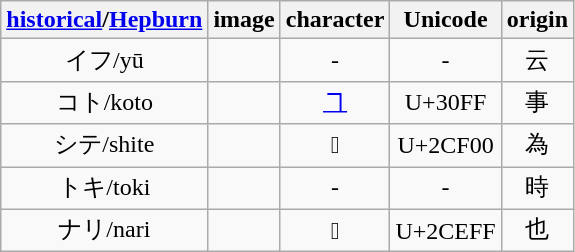<table class="wikitable" style="text-align:center">
<tr>
<th><a href='#'>historical</a>/<a href='#'>Hepburn</a></th>
<th>image</th>
<th>character</th>
<th>Unicode</th>
<th>origin</th>
</tr>
<tr>
<td>イフ/yū</td>
<td></td>
<td>-</td>
<td>-</td>
<td>云</td>
</tr>
<tr>
<td>コト/koto</td>
<td></td>
<td><a href='#'>ヿ</a></td>
<td>U+30FF</td>
<td>事</td>
</tr>
<tr>
<td>シテ/shite</td>
<td></td>
<td>𬼀</td>
<td>U+2CF00</td>
<td>為</td>
</tr>
<tr>
<td>トキ/toki</td>
<td></td>
<td>-</td>
<td>-</td>
<td>時</td>
</tr>
<tr>
<td>ナリ/nari</td>
<td></td>
<td>𬻿</td>
<td>U+2CEFF</td>
<td>也</td>
</tr>
</table>
